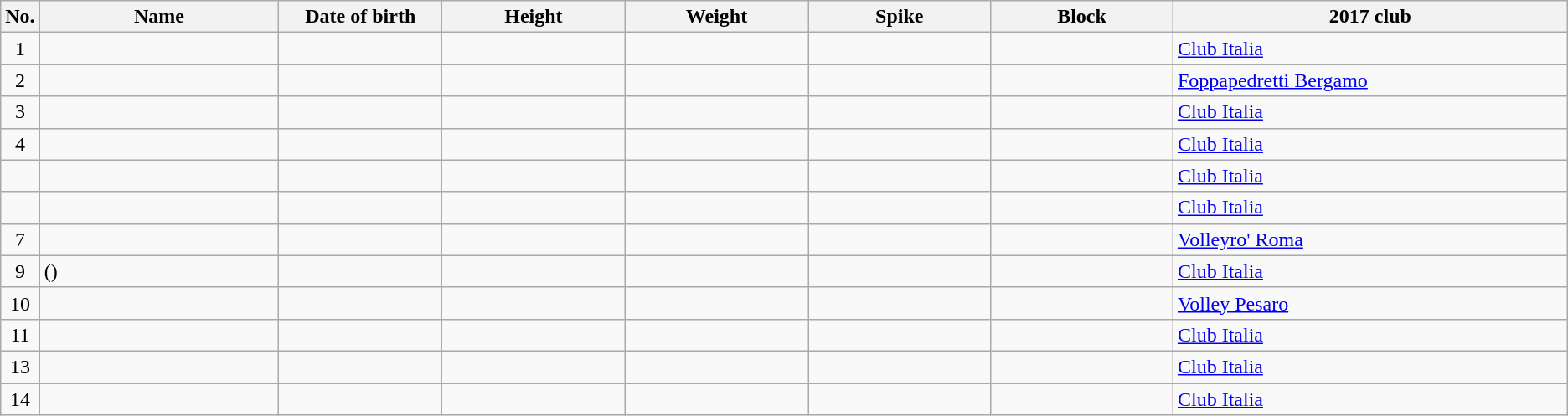<table class="wikitable sortable" style="text-align:center;">
<tr>
<th>No.</th>
<th style="width:12em">Name</th>
<th style="width:8em">Date of birth</th>
<th style="width:9em">Height</th>
<th style="width:9em">Weight</th>
<th style="width:9em">Spike</th>
<th style="width:9em">Block</th>
<th style="width:20em">2017 club</th>
</tr>
<tr>
<td>1</td>
<td align=left></td>
<td align=right></td>
<td></td>
<td></td>
<td></td>
<td></td>
<td align=left> <a href='#'>Club Italia</a></td>
</tr>
<tr>
<td>2</td>
<td align=left></td>
<td align=right></td>
<td></td>
<td></td>
<td></td>
<td></td>
<td align=left> <a href='#'>Foppapedretti Bergamo</a></td>
</tr>
<tr>
<td>3</td>
<td align=left></td>
<td align=right></td>
<td></td>
<td></td>
<td></td>
<td></td>
<td align=left> <a href='#'>Club Italia</a></td>
</tr>
<tr>
<td>4</td>
<td align=left></td>
<td align=right></td>
<td></td>
<td></td>
<td></td>
<td></td>
<td align=left> <a href='#'>Club Italia</a></td>
</tr>
<tr>
<td></td>
<td align=left></td>
<td align=right></td>
<td></td>
<td></td>
<td></td>
<td></td>
<td align=left> <a href='#'>Club Italia</a></td>
</tr>
<tr>
<td></td>
<td align=left></td>
<td align=right></td>
<td></td>
<td></td>
<td></td>
<td></td>
<td align=left> <a href='#'>Club Italia</a></td>
</tr>
<tr>
<td>7</td>
<td align=left></td>
<td align=right></td>
<td></td>
<td></td>
<td></td>
<td></td>
<td align=left> <a href='#'>Volleyro' Roma</a></td>
</tr>
<tr>
<td>9</td>
<td align=left> ()</td>
<td align=right></td>
<td></td>
<td></td>
<td></td>
<td></td>
<td align=left> <a href='#'>Club Italia</a></td>
</tr>
<tr>
<td>10</td>
<td align=left></td>
<td align=right></td>
<td></td>
<td></td>
<td></td>
<td></td>
<td align=left> <a href='#'>Volley Pesaro</a></td>
</tr>
<tr>
<td>11</td>
<td align=left></td>
<td align=right></td>
<td></td>
<td></td>
<td></td>
<td></td>
<td align=left> <a href='#'>Club Italia</a></td>
</tr>
<tr>
<td>13</td>
<td align=left></td>
<td align=right></td>
<td></td>
<td></td>
<td></td>
<td></td>
<td align=left> <a href='#'>Club Italia</a></td>
</tr>
<tr>
<td>14</td>
<td align=left></td>
<td align=right></td>
<td></td>
<td></td>
<td></td>
<td></td>
<td align=left> <a href='#'>Club Italia</a></td>
</tr>
</table>
